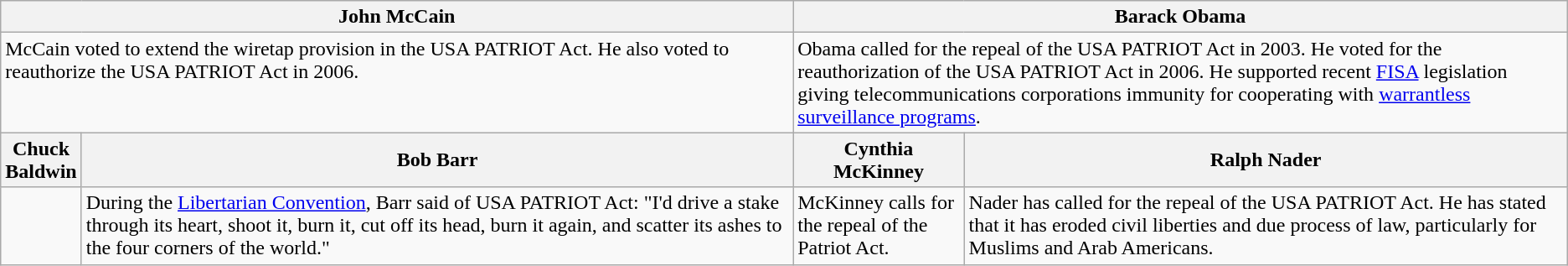<table class="wikitable">
<tr>
<th colspan="2">John McCain</th>
<th colspan="2">Barack Obama</th>
</tr>
<tr valign="top">
<td colspan="2" width="50%">McCain voted to extend the wiretap provision in the USA PATRIOT Act. He also voted to reauthorize the USA PATRIOT Act in 2006.</td>
<td colspan="2" width="50%">Obama called for the repeal of the USA PATRIOT Act in 2003. He voted for the reauthorization of the USA PATRIOT Act in 2006.  He supported recent <a href='#'>FISA</a> legislation giving telecommunications corporations immunity for cooperating with <a href='#'>warrantless surveillance programs</a>.</td>
</tr>
<tr>
<th>Chuck Baldwin</th>
<th>Bob Barr</th>
<th>Cynthia McKinney</th>
<th>Ralph Nader</th>
</tr>
<tr valign="top">
<td></td>
<td>During the <a href='#'>Libertarian Convention</a>, Barr said of  USA PATRIOT Act: "I'd drive a stake through its heart, shoot it, burn it, cut off its head, burn it again, and scatter its ashes to the four corners of the world."</td>
<td>McKinney calls for the repeal of the Patriot Act.</td>
<td>Nader has called for the repeal of the USA PATRIOT Act. He has stated that it has eroded civil liberties and due process of law, particularly for Muslims and Arab Americans.</td>
</tr>
</table>
